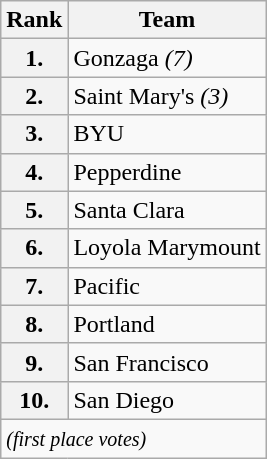<table class="wikitable">
<tr>
<th>Rank</th>
<th>Team</th>
</tr>
<tr>
<th>1.</th>
<td>Gonzaga <em>(7)</em></td>
</tr>
<tr>
<th>2.</th>
<td>Saint Mary's <em>(3)</em></td>
</tr>
<tr>
<th>3.</th>
<td>BYU</td>
</tr>
<tr>
<th>4.</th>
<td>Pepperdine</td>
</tr>
<tr>
<th>5.</th>
<td>Santa Clara</td>
</tr>
<tr>
<th>6.</th>
<td>Loyola Marymount</td>
</tr>
<tr>
<th>7.</th>
<td>Pacific</td>
</tr>
<tr>
<th>8.</th>
<td>Portland</td>
</tr>
<tr>
<th>9.</th>
<td>San Francisco</td>
</tr>
<tr>
<th>10.</th>
<td>San Diego</td>
</tr>
<tr>
<td colspan="3" valign="middle"><small><em>(first place votes)</em></small></td>
</tr>
</table>
